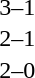<table cellspacing=1 width=70%>
<tr>
<th width=25%></th>
<th width=30%></th>
<th width=15%></th>
<th width=30%></th>
</tr>
<tr>
<td></td>
<td align=right></td>
<td align=center>3–1</td>
<td></td>
</tr>
<tr>
<td></td>
<td align=right></td>
<td align=center>2–1</td>
<td></td>
</tr>
<tr>
<td></td>
<td align=right></td>
<td align=center>2–0</td>
<td></td>
</tr>
</table>
